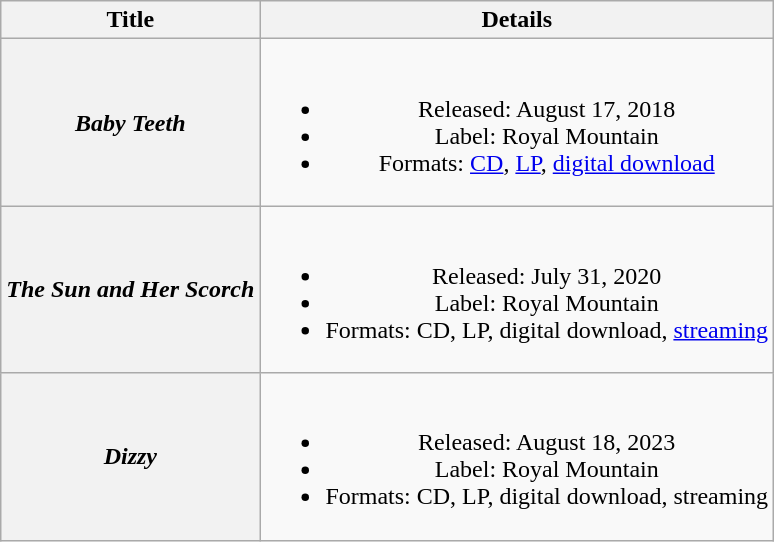<table class="wikitable plainrowheaders" style="text-align:center;">
<tr>
<th>Title</th>
<th>Details</th>
</tr>
<tr>
<th scope="row"><em>Baby Teeth</em></th>
<td><br><ul><li>Released: August 17, 2018</li><li>Label: Royal Mountain</li><li>Formats: <a href='#'>CD</a>, <a href='#'>LP</a>, <a href='#'>digital download</a></li></ul></td>
</tr>
<tr>
<th scope="row"><em>The Sun and Her Scorch</em></th>
<td><br><ul><li>Released: July 31, 2020</li><li>Label: Royal Mountain</li><li>Formats: CD, LP, digital download, <a href='#'>streaming</a></li></ul></td>
</tr>
<tr>
<th scope="row"><em>Dizzy</em></th>
<td><br><ul><li>Released: August 18, 2023</li><li>Label: Royal Mountain</li><li>Formats: CD, LP, digital download, streaming</li></ul></td>
</tr>
</table>
